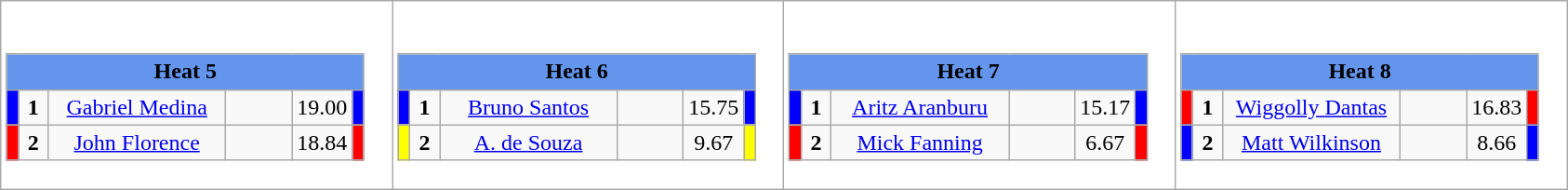<table class="wikitable" style="background:#fff;">
<tr>
<td><div><br><table class="wikitable">
<tr>
<td colspan="6"  style="text-align:center; background:#6495ed;"><strong>Heat 5</strong></td>
</tr>
<tr>
<td style="width:01px; background: #00f;"></td>
<td style="width:14px; text-align:center;"><strong>1</strong></td>
<td style="width:120px; text-align:center;"><a href='#'>Gabriel Medina</a></td>
<td style="width:40px; text-align:center;"></td>
<td style="width:20px; text-align:center;">19.00</td>
<td style="width:01px; background: #00f;"></td>
</tr>
<tr>
<td style="width:01px; background: #f00;"></td>
<td style="width:14px; text-align:center;"><strong>2</strong></td>
<td style="width:120px; text-align:center;"><a href='#'>John Florence</a></td>
<td style="width:40px; text-align:center;"></td>
<td style="width:20px; text-align:center;">18.84</td>
<td style="width:01px; background: #f00;"></td>
</tr>
</table>
</div></td>
<td><div><br><table class="wikitable">
<tr>
<td colspan="6"  style="text-align:center; background:#6495ed;"><strong>Heat 6</strong></td>
</tr>
<tr>
<td style="width:01px; background: #00f;"></td>
<td style="width:14px; text-align:center;"><strong>1</strong></td>
<td style="width:120px; text-align:center;"><a href='#'>Bruno Santos</a></td>
<td style="width:40px; text-align:center;"></td>
<td style="width:20px; text-align:center;">15.75</td>
<td style="width:01px; background: #00f;"></td>
</tr>
<tr>
<td style="width:01px; background: #ff0;"></td>
<td style="width:14px; text-align:center;"><strong>2</strong></td>
<td style="width:120px; text-align:center;"><a href='#'>A. de Souza</a></td>
<td style="width:40px; text-align:center;"></td>
<td style="width:20px; text-align:center;">9.67</td>
<td style="width:01px; background: #ff0;"></td>
</tr>
</table>
</div></td>
<td><div><br><table class="wikitable">
<tr>
<td colspan="6"  style="text-align:center; background:#6495ed;"><strong>Heat 7</strong></td>
</tr>
<tr>
<td style="width:01px; background: #00f;"></td>
<td style="width:14px; text-align:center;"><strong>1</strong></td>
<td style="width:120px; text-align:center;"><a href='#'>Aritz Aranburu</a></td>
<td style="width:40px; text-align:center;"></td>
<td style="width:20px; text-align:center;">15.17</td>
<td style="width:01px; background: #00f;"></td>
</tr>
<tr>
<td style="width:01px; background: #f00;"></td>
<td style="width:14px; text-align:center;"><strong>2</strong></td>
<td style="width:120px; text-align:center;"><a href='#'>Mick Fanning</a></td>
<td style="width:40px; text-align:center;"></td>
<td style="width:20px; text-align:center;">6.67</td>
<td style="width:01px; background: #f00;"></td>
</tr>
</table>
</div></td>
<td><div><br><table class="wikitable">
<tr>
<td colspan="6"  style="text-align:center; background:#6495ed;"><strong>Heat 8</strong></td>
</tr>
<tr>
<td style="width:01px; background: #f00;"></td>
<td style="width:14px; text-align:center;"><strong>1</strong></td>
<td style="width:120px; text-align:center;"><a href='#'>Wiggolly Dantas</a></td>
<td style="width:40px; text-align:center;"></td>
<td style="width:20px; text-align:center;">16.83</td>
<td style="width:01px; background: #f00;"></td>
</tr>
<tr>
<td style="width:01px; background: #00f;"></td>
<td style="width:14px; text-align:center;"><strong>2</strong></td>
<td style="width:120px; text-align:center;"><a href='#'>Matt Wilkinson</a></td>
<td style="width:40px; text-align:center;"></td>
<td style="width:20px; text-align:center;">8.66</td>
<td style="width:01px; background: #00f;"></td>
</tr>
</table>
</div></td>
</tr>
</table>
